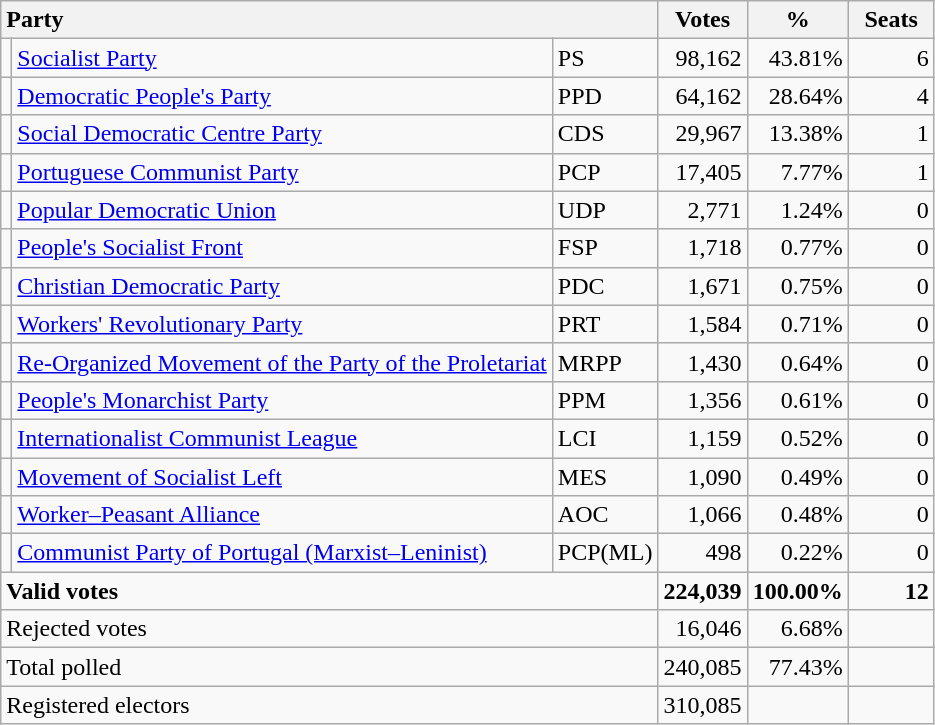<table class="wikitable" border="1" style="text-align:right;">
<tr>
<th style="text-align:left;" colspan=3>Party</th>
<th align=center width="50">Votes</th>
<th align=center width="50">%</th>
<th align=center width="50">Seats</th>
</tr>
<tr>
<td></td>
<td align=left><a href='#'>Socialist Party</a></td>
<td align=left>PS</td>
<td>98,162</td>
<td>43.81%</td>
<td>6</td>
</tr>
<tr>
<td></td>
<td align=left><a href='#'>Democratic People's Party</a></td>
<td align=left>PPD</td>
<td>64,162</td>
<td>28.64%</td>
<td>4</td>
</tr>
<tr>
<td></td>
<td align=left style="white-space: nowrap;"><a href='#'>Social Democratic Centre Party</a></td>
<td align=left>CDS</td>
<td>29,967</td>
<td>13.38%</td>
<td>1</td>
</tr>
<tr>
<td></td>
<td align=left><a href='#'>Portuguese Communist Party</a></td>
<td align=left>PCP</td>
<td>17,405</td>
<td>7.77%</td>
<td>1</td>
</tr>
<tr>
<td></td>
<td align=left><a href='#'>Popular Democratic Union</a></td>
<td align=left>UDP</td>
<td>2,771</td>
<td>1.24%</td>
<td>0</td>
</tr>
<tr>
<td></td>
<td align=left><a href='#'>People's Socialist Front</a></td>
<td align=left>FSP</td>
<td>1,718</td>
<td>0.77%</td>
<td>0</td>
</tr>
<tr>
<td></td>
<td align=left style="white-space: nowrap;"><a href='#'>Christian Democratic Party</a></td>
<td align=left>PDC</td>
<td>1,671</td>
<td>0.75%</td>
<td>0</td>
</tr>
<tr>
<td></td>
<td align=left><a href='#'>Workers' Revolutionary Party</a></td>
<td align=left>PRT</td>
<td>1,584</td>
<td>0.71%</td>
<td>0</td>
</tr>
<tr>
<td></td>
<td align=left><a href='#'>Re-Organized Movement of the Party of the Proletariat</a></td>
<td align=left>MRPP</td>
<td>1,430</td>
<td>0.64%</td>
<td>0</td>
</tr>
<tr>
<td></td>
<td align=left><a href='#'>People's Monarchist Party</a></td>
<td align=left>PPM</td>
<td>1,356</td>
<td>0.61%</td>
<td>0</td>
</tr>
<tr>
<td></td>
<td align=left><a href='#'>Internationalist Communist League</a></td>
<td align=left>LCI</td>
<td>1,159</td>
<td>0.52%</td>
<td>0</td>
</tr>
<tr>
<td></td>
<td align=left><a href='#'>Movement of Socialist Left</a></td>
<td align=left>MES</td>
<td>1,090</td>
<td>0.49%</td>
<td>0</td>
</tr>
<tr>
<td></td>
<td align=left><a href='#'>Worker–Peasant Alliance</a></td>
<td align=left>AOC</td>
<td>1,066</td>
<td>0.48%</td>
<td>0</td>
</tr>
<tr>
<td></td>
<td align=left><a href='#'>Communist Party of Portugal (Marxist–Leninist)</a></td>
<td align=left>PCP(ML)</td>
<td>498</td>
<td>0.22%</td>
<td>0</td>
</tr>
<tr style="font-weight:bold">
<td align=left colspan=3>Valid votes</td>
<td>224,039</td>
<td>100.00%</td>
<td>12</td>
</tr>
<tr>
<td align=left colspan=3>Rejected votes</td>
<td>16,046</td>
<td>6.68%</td>
<td></td>
</tr>
<tr>
<td align=left colspan=3>Total polled</td>
<td>240,085</td>
<td>77.43%</td>
<td></td>
</tr>
<tr>
<td align=left colspan=3>Registered electors</td>
<td>310,085</td>
<td></td>
<td></td>
</tr>
</table>
